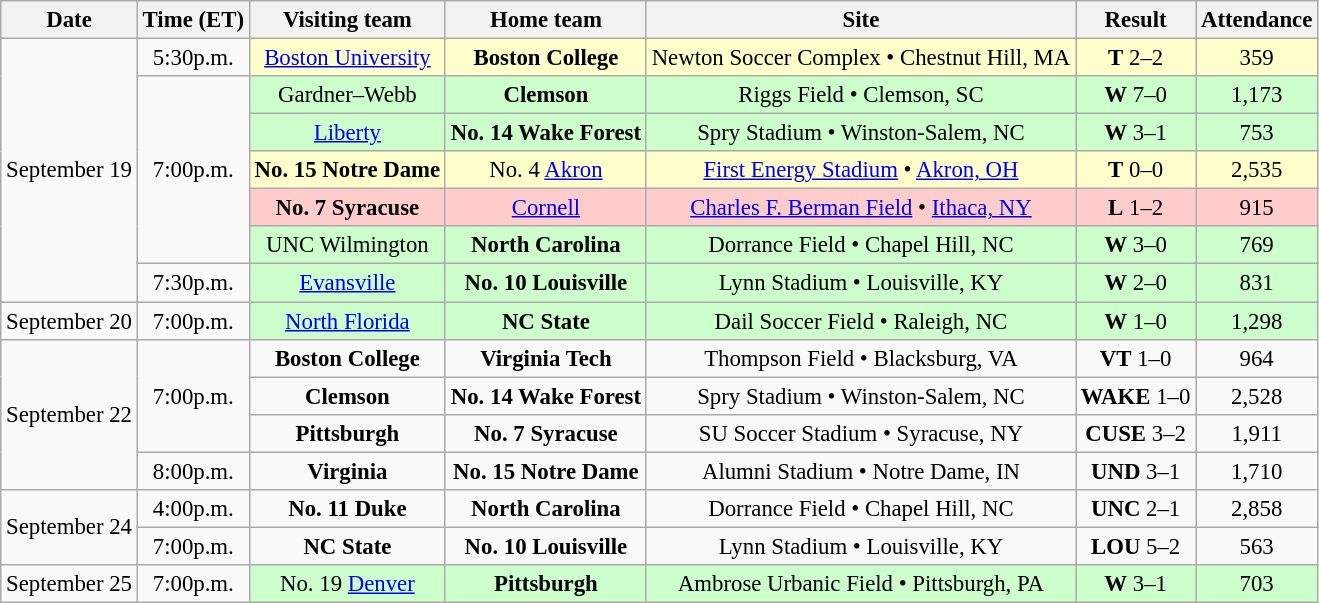<table class="wikitable" style="font-size:95%; text-align: center;">
<tr>
<th>Date</th>
<th>Time (ET)</th>
<th>Visiting team</th>
<th>Home team</th>
<th>Site</th>
<th>Result</th>
<th>Attendance</th>
</tr>
<tr>
<td rowspan=7>September 19</td>
<td>5:30p.m.</td>
<td style="background:#ffc;"><a href='#'>Boston University</a></td>
<td style="background:#ffc;"><strong>Boston College</strong></td>
<td style="background:#ffc;">Newton Soccer Complex • Chestnut Hill, MA</td>
<td style="background:#ffc;"><strong>T</strong> 2–2</td>
<td style="background:#ffc;">359</td>
</tr>
<tr>
<td rowspan=5>7:00p.m.</td>
<td style="background:#cfc;">Gardner–Webb</td>
<td style="background:#cfc;"><strong>Clemson</strong></td>
<td style="background:#cfc;">Riggs Field • Clemson, SC</td>
<td style="background:#cfc;"><strong>W</strong> 7–0</td>
<td style="background:#cfc;">1,173</td>
</tr>
<tr>
<td style="background:#cfc;"><a href='#'>Liberty</a></td>
<td style="background:#cfc;"><strong>No. 14 Wake Forest</strong></td>
<td style="background:#cfc;">Spry Stadium • Winston-Salem, NC</td>
<td style="background:#cfc;"><strong>W</strong> 3–1</td>
<td style="background:#cfc;">753</td>
</tr>
<tr>
<td style="background:#ffc;"><strong>No. 15 Notre Dame</strong></td>
<td style="background:#ffc;">No. 4 <a href='#'>Akron</a></td>
<td style="background:#ffc;"><a href='#'>First Energy Stadium</a> • <a href='#'>Akron, OH</a></td>
<td style="background:#ffc;"><strong>T</strong> 0–0</td>
<td style="background:#ffc;">2,535</td>
</tr>
<tr>
<td style="background:#fcc;"><strong>No. 7 Syracuse</strong></td>
<td style="background:#fcc;"><a href='#'>Cornell</a></td>
<td style="background:#fcc;"><a href='#'>Charles F. Berman Field</a> • <a href='#'>Ithaca, NY</a></td>
<td style="background:#fcc;"><strong>L</strong> 1–2</td>
<td style="background:#fcc;">915</td>
</tr>
<tr>
<td style="background:#cfc;">UNC Wilmington</td>
<td style="background:#cfc;"><strong>North Carolina</strong></td>
<td style="background:#cfc;">Dorrance Field • Chapel Hill, NC</td>
<td style="background:#cfc;"><strong>W</strong> 3–0</td>
<td style="background:#cfc;">769</td>
</tr>
<tr>
<td>7:30p.m.</td>
<td style="background:#cfc;"><a href='#'>Evansville</a></td>
<td style="background:#cfc;"><strong>No. 10 Louisville</strong></td>
<td style="background:#cfc;">Lynn Stadium • Louisville, KY</td>
<td style="background:#cfc;"><strong>W</strong> 2–0</td>
<td style="background:#cfc;">831</td>
</tr>
<tr>
<td>September 20</td>
<td>7:00p.m.</td>
<td style="background:#cfc;"><a href='#'>North Florida</a></td>
<td style="background:#cfc;"><strong>NC State</strong></td>
<td style="background:#cfc;">Dail Soccer Field • Raleigh, NC</td>
<td style="background:#cfc;"><strong>W</strong> 1–0</td>
<td style="background:#cfc;">1,298</td>
</tr>
<tr>
<td rowspan=4>September 22</td>
<td rowspan=3>7:00p.m.</td>
<td><strong>Boston College</strong></td>
<td><strong>Virginia Tech</strong></td>
<td>Thompson Field • Blacksburg, VA</td>
<td><strong>VT</strong> 1–0</td>
<td>964</td>
</tr>
<tr>
<td><strong>Clemson</strong></td>
<td><strong>No. 14 Wake Forest</strong></td>
<td>Spry Stadium • Winston-Salem, NC</td>
<td><strong>WAKE</strong> 1–0</td>
<td>2,528</td>
</tr>
<tr>
<td><strong>Pittsburgh</strong></td>
<td><strong>No. 7 Syracuse</strong></td>
<td>SU Soccer Stadium • Syracuse, NY</td>
<td><strong>CUSE</strong> 3–2</td>
<td>1,911</td>
</tr>
<tr>
<td>8:00p.m.</td>
<td><strong>Virginia</strong></td>
<td><strong>No. 15 Notre Dame</strong></td>
<td>Alumni Stadium • Notre Dame, IN</td>
<td><strong>UND</strong> 3–1</td>
<td>1,710</td>
</tr>
<tr>
<td rowspan=2>September 24</td>
<td>4:00p.m.</td>
<td><strong>No. 11 Duke</strong></td>
<td><strong>North Carolina</strong></td>
<td>Dorrance Field • Chapel Hill, NC</td>
<td><strong>UNC</strong> 2–1</td>
<td>2,858</td>
</tr>
<tr>
<td>7:00p.m.</td>
<td><strong>NC State</strong></td>
<td><strong>No. 10 Louisville</strong></td>
<td>Lynn Stadium • Louisville, KY</td>
<td><strong>LOU</strong> 5–2</td>
<td>563</td>
</tr>
<tr>
<td>September 25</td>
<td>7:00p.m.</td>
<td style="background:#cfc;">No. 19 <a href='#'>Denver</a></td>
<td style="background:#cfc;"><strong>Pittsburgh</strong></td>
<td style="background:#cfc;">Ambrose Urbanic Field • Pittsburgh, PA</td>
<td style="background:#cfc;"><strong>W</strong> 3–1</td>
<td style="background:#cfc;">703</td>
</tr>
</table>
